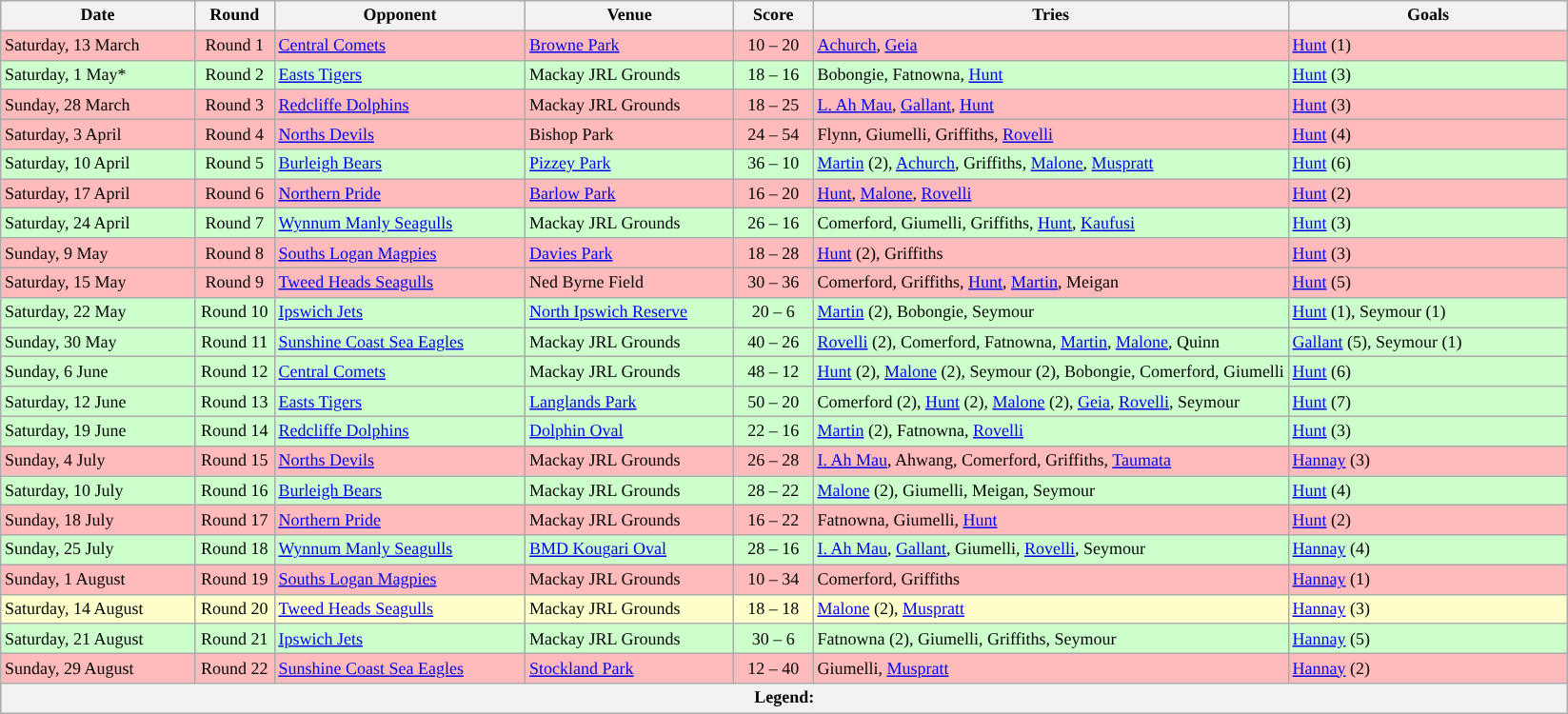<table class="wikitable" style="font-size:75%;">
<tr>
<th style="width:130px;">Date</th>
<th style="width:50px;">Round</th>
<th style="width:170px;">Opponent</th>
<th style="width:140px;">Venue</th>
<th style="width:50px;">Score</th>
<th style="width:300x;">Tries</th>
<th style="width:190px;">Goals</th>
</tr>
<tr style="background:#FFBBBB">
<td>Saturday, 13 March</td>
<td style="text-align:center;">Round 1</td>
<td> <a href='#'>Central Comets</a></td>
<td><a href='#'>Browne Park</a></td>
<td style="text-align:center;">10 – 20</td>
<td><a href='#'>Achurch</a>, <a href='#'>Geia</a></td>
<td><a href='#'>Hunt</a> (1)</td>
</tr>
<tr style="background:#CCFFCC">
<td>Saturday, 1 May*</td>
<td style="text-align:center;">Round 2</td>
<td> <a href='#'>Easts Tigers</a></td>
<td>Mackay JRL Grounds</td>
<td style="text-align:center;">18 – 16</td>
<td>Bobongie, Fatnowna, <a href='#'>Hunt</a></td>
<td><a href='#'>Hunt</a> (3)</td>
</tr>
<tr style="background:#FFBBBB">
<td>Sunday, 28 March</td>
<td style="text-align:center;">Round 3</td>
<td> <a href='#'>Redcliffe Dolphins</a></td>
<td>Mackay JRL Grounds</td>
<td style="text-align:center;">18 – 25</td>
<td><a href='#'>L. Ah Mau</a>, <a href='#'>Gallant</a>, <a href='#'>Hunt</a></td>
<td><a href='#'>Hunt</a> (3)</td>
</tr>
<tr style="background:#FFBBBB">
<td>Saturday, 3 April</td>
<td style="text-align:center;">Round 4</td>
<td> <a href='#'>Norths Devils</a></td>
<td>Bishop Park</td>
<td style="text-align:center;">24 – 54</td>
<td>Flynn, Giumelli, Griffiths, <a href='#'>Rovelli</a></td>
<td><a href='#'>Hunt</a> (4)</td>
</tr>
<tr style="background:#CCFFCC">
<td>Saturday, 10 April</td>
<td style="text-align:center;">Round 5</td>
<td> <a href='#'>Burleigh Bears</a></td>
<td><a href='#'>Pizzey Park</a></td>
<td style="text-align:center;">36 – 10</td>
<td><a href='#'>Martin</a> (2), <a href='#'>Achurch</a>, Griffiths, <a href='#'>Malone</a>, <a href='#'>Muspratt</a></td>
<td><a href='#'>Hunt</a> (6)</td>
</tr>
<tr style="background:#FFBBBB">
<td>Saturday, 17 April</td>
<td style="text-align:center;">Round 6</td>
<td> <a href='#'>Northern Pride</a></td>
<td><a href='#'>Barlow Park</a></td>
<td style="text-align:center;">16 – 20</td>
<td><a href='#'>Hunt</a>, <a href='#'>Malone</a>, <a href='#'>Rovelli</a></td>
<td><a href='#'>Hunt</a> (2)</td>
</tr>
<tr style="background:#CCFFCC">
<td>Saturday, 24 April</td>
<td style="text-align:center;">Round 7</td>
<td> <a href='#'>Wynnum Manly Seagulls</a></td>
<td>Mackay JRL Grounds</td>
<td style="text-align:center;">26 – 16</td>
<td>Comerford, Giumelli, Griffiths, <a href='#'>Hunt</a>, <a href='#'>Kaufusi</a></td>
<td><a href='#'>Hunt</a> (3)</td>
</tr>
<tr style="background:#FFBBBB">
<td>Sunday, 9 May</td>
<td style="text-align:center;">Round 8</td>
<td> <a href='#'>Souths Logan Magpies</a></td>
<td><a href='#'>Davies Park</a></td>
<td style="text-align:center;">18 – 28</td>
<td><a href='#'>Hunt</a> (2), Griffiths</td>
<td><a href='#'>Hunt</a> (3)</td>
</tr>
<tr style="background:#FFBBBB">
<td>Saturday, 15 May</td>
<td style="text-align:center;">Round 9</td>
<td> <a href='#'>Tweed Heads Seagulls</a></td>
<td>Ned Byrne Field</td>
<td style="text-align:center;">30 – 36</td>
<td>Comerford, Griffiths, <a href='#'>Hunt</a>, <a href='#'>Martin</a>, Meigan</td>
<td><a href='#'>Hunt</a> (5)</td>
</tr>
<tr style="background:#CCFFCC">
<td>Saturday, 22 May</td>
<td style="text-align:center;">Round 10</td>
<td> <a href='#'>Ipswich Jets</a></td>
<td><a href='#'>North Ipswich Reserve</a></td>
<td style="text-align:center;">20 – 6</td>
<td><a href='#'>Martin</a> (2), Bobongie, Seymour</td>
<td><a href='#'>Hunt</a> (1), Seymour (1)</td>
</tr>
<tr style="background:#CCFFCC">
<td>Sunday, 30 May</td>
<td style="text-align:center;">Round 11</td>
<td> <a href='#'>Sunshine Coast Sea Eagles</a></td>
<td>Mackay JRL Grounds</td>
<td style="text-align:center;">40 – 26</td>
<td><a href='#'>Rovelli</a> (2), Comerford, Fatnowna, <a href='#'>Martin</a>, <a href='#'>Malone</a>, Quinn</td>
<td><a href='#'>Gallant</a> (5), Seymour (1)</td>
</tr>
<tr style="background:#CCFFCC">
<td>Sunday, 6 June</td>
<td style="text-align:center;">Round 12</td>
<td> <a href='#'>Central Comets</a></td>
<td>Mackay JRL Grounds</td>
<td style="text-align:center;">48 – 12</td>
<td><a href='#'>Hunt</a> (2), <a href='#'>Malone</a> (2), Seymour (2), Bobongie, Comerford, Giumelli</td>
<td><a href='#'>Hunt</a> (6)</td>
</tr>
<tr style="background:#CCFFCC">
<td>Saturday, 12 June</td>
<td style="text-align:center;">Round 13</td>
<td> <a href='#'>Easts Tigers</a></td>
<td><a href='#'>Langlands Park</a></td>
<td style="text-align:center;">50 – 20</td>
<td>Comerford (2), <a href='#'>Hunt</a> (2), <a href='#'>Malone</a> (2), <a href='#'>Geia</a>, <a href='#'>Rovelli</a>, Seymour</td>
<td><a href='#'>Hunt</a> (7)</td>
</tr>
<tr style="background:#CCFFCC">
<td>Saturday, 19 June</td>
<td style="text-align:center;">Round 14</td>
<td> <a href='#'>Redcliffe Dolphins</a></td>
<td><a href='#'>Dolphin Oval</a></td>
<td style="text-align:center;">22 – 16</td>
<td><a href='#'>Martin</a> (2), Fatnowna, <a href='#'>Rovelli</a></td>
<td><a href='#'>Hunt</a> (3)</td>
</tr>
<tr style="background:#FFBBBB">
<td>Sunday, 4 July</td>
<td style="text-align:center;">Round 15</td>
<td> <a href='#'>Norths Devils</a></td>
<td>Mackay JRL Grounds</td>
<td style="text-align:center;">26 – 28</td>
<td><a href='#'>I. Ah Mau</a>, Ahwang, Comerford, Griffiths, <a href='#'>Taumata</a></td>
<td><a href='#'>Hannay</a> (3)</td>
</tr>
<tr style="background:#CCFFCC">
<td>Saturday, 10 July</td>
<td style="text-align:center;">Round 16</td>
<td> <a href='#'>Burleigh Bears</a></td>
<td>Mackay JRL Grounds</td>
<td style="text-align:center;">28 – 22</td>
<td><a href='#'>Malone</a> (2), Giumelli, Meigan, Seymour</td>
<td><a href='#'>Hunt</a> (4)</td>
</tr>
<tr style="background:#FFBBBB">
<td>Sunday, 18 July</td>
<td style="text-align:center;">Round 17</td>
<td> <a href='#'>Northern Pride</a></td>
<td>Mackay JRL Grounds</td>
<td style="text-align:center;">16 – 22</td>
<td>Fatnowna, Giumelli, <a href='#'>Hunt</a></td>
<td><a href='#'>Hunt</a> (2)</td>
</tr>
<tr style="background:#CCFFCC">
<td>Sunday, 25 July</td>
<td style="text-align:center;">Round 18</td>
<td> <a href='#'>Wynnum Manly Seagulls</a></td>
<td><a href='#'>BMD Kougari Oval</a></td>
<td style="text-align:center;">28 – 16</td>
<td><a href='#'>I. Ah Mau</a>, <a href='#'>Gallant</a>, Giumelli, <a href='#'>Rovelli</a>, Seymour</td>
<td><a href='#'>Hannay</a> (4)</td>
</tr>
<tr style="background:#FFBBBB">
<td>Sunday, 1 August</td>
<td style="text-align:center;">Round 19</td>
<td> <a href='#'>Souths Logan Magpies</a></td>
<td>Mackay JRL Grounds</td>
<td style="text-align:center;">10 – 34</td>
<td>Comerford, Griffiths</td>
<td><a href='#'>Hannay</a> (1)</td>
</tr>
<tr style="background:#FFFFCC">
<td>Saturday, 14 August</td>
<td style="text-align:center;">Round 20</td>
<td> <a href='#'>Tweed Heads Seagulls</a></td>
<td>Mackay JRL Grounds</td>
<td style="text-align:center;">18 – 18</td>
<td><a href='#'>Malone</a> (2), <a href='#'>Muspratt</a></td>
<td><a href='#'>Hannay</a> (3)</td>
</tr>
<tr style="background:#CCFFCC">
<td>Saturday, 21 August</td>
<td style="text-align:center;">Round 21</td>
<td> <a href='#'>Ipswich Jets</a></td>
<td>Mackay JRL Grounds</td>
<td style="text-align:center;">30 – 6</td>
<td>Fatnowna (2), Giumelli, Griffiths, Seymour</td>
<td><a href='#'>Hannay</a> (5)</td>
</tr>
<tr style="background:#FFBBBB">
<td>Sunday, 29 August</td>
<td style="text-align:center;">Round 22</td>
<td> <a href='#'>Sunshine Coast Sea Eagles</a></td>
<td><a href='#'>Stockland Park</a></td>
<td style="text-align:center;">12 – 40</td>
<td>Giumelli, <a href='#'>Muspratt</a></td>
<td><a href='#'>Hannay</a> (2)</td>
</tr>
<tr>
<th colspan="11"><strong>Legend</strong>:    </th>
</tr>
</table>
